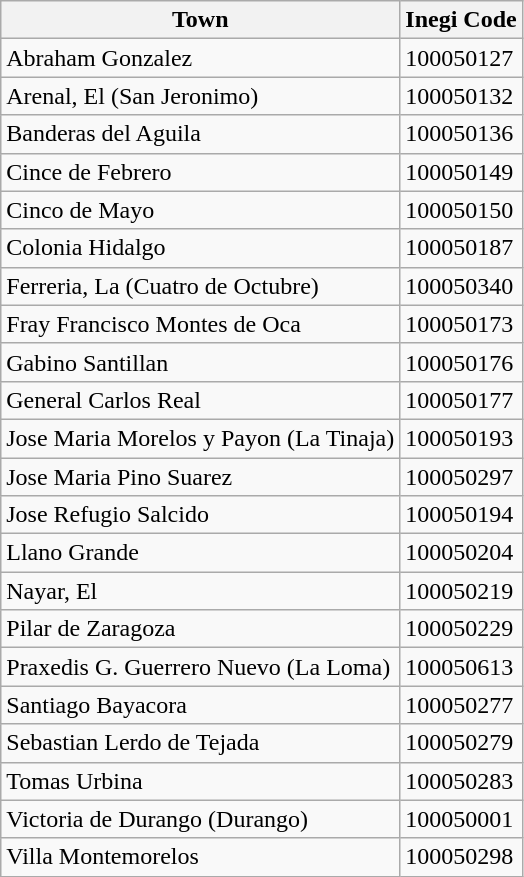<table class="wikitable">
<tr>
<th>Town</th>
<th>Inegi Code</th>
</tr>
<tr>
<td>Abraham Gonzalez</td>
<td>100050127</td>
</tr>
<tr>
<td>Arenal, El (San Jeronimo)</td>
<td>100050132</td>
</tr>
<tr>
<td>Banderas del Aguila</td>
<td>100050136</td>
</tr>
<tr>
<td>Cince de Febrero</td>
<td>100050149</td>
</tr>
<tr>
<td>Cinco de Mayo</td>
<td>100050150</td>
</tr>
<tr>
<td>Colonia Hidalgo</td>
<td>100050187</td>
</tr>
<tr>
<td>Ferreria, La (Cuatro de Octubre)</td>
<td>100050340</td>
</tr>
<tr>
<td>Fray Francisco Montes de Oca</td>
<td>100050173</td>
</tr>
<tr>
<td>Gabino Santillan</td>
<td>100050176</td>
</tr>
<tr>
<td>General Carlos Real</td>
<td>100050177</td>
</tr>
<tr>
<td>Jose Maria Morelos y Payon (La Tinaja)</td>
<td>100050193</td>
</tr>
<tr>
<td>Jose Maria Pino Suarez</td>
<td>100050297</td>
</tr>
<tr>
<td>Jose Refugio Salcido</td>
<td>100050194</td>
</tr>
<tr>
<td>Llano Grande</td>
<td>100050204</td>
</tr>
<tr>
<td>Nayar, El</td>
<td>100050219</td>
</tr>
<tr>
<td>Pilar de Zaragoza</td>
<td>100050229</td>
</tr>
<tr>
<td>Praxedis G. Guerrero Nuevo (La Loma)</td>
<td>100050613</td>
</tr>
<tr>
<td>Santiago Bayacora</td>
<td>100050277</td>
</tr>
<tr>
<td>Sebastian Lerdo de Tejada</td>
<td>100050279</td>
</tr>
<tr>
<td>Tomas Urbina</td>
<td>100050283</td>
</tr>
<tr>
<td>Victoria de Durango (Durango)</td>
<td>100050001</td>
</tr>
<tr>
<td>Villa Montemorelos</td>
<td>100050298</td>
</tr>
</table>
